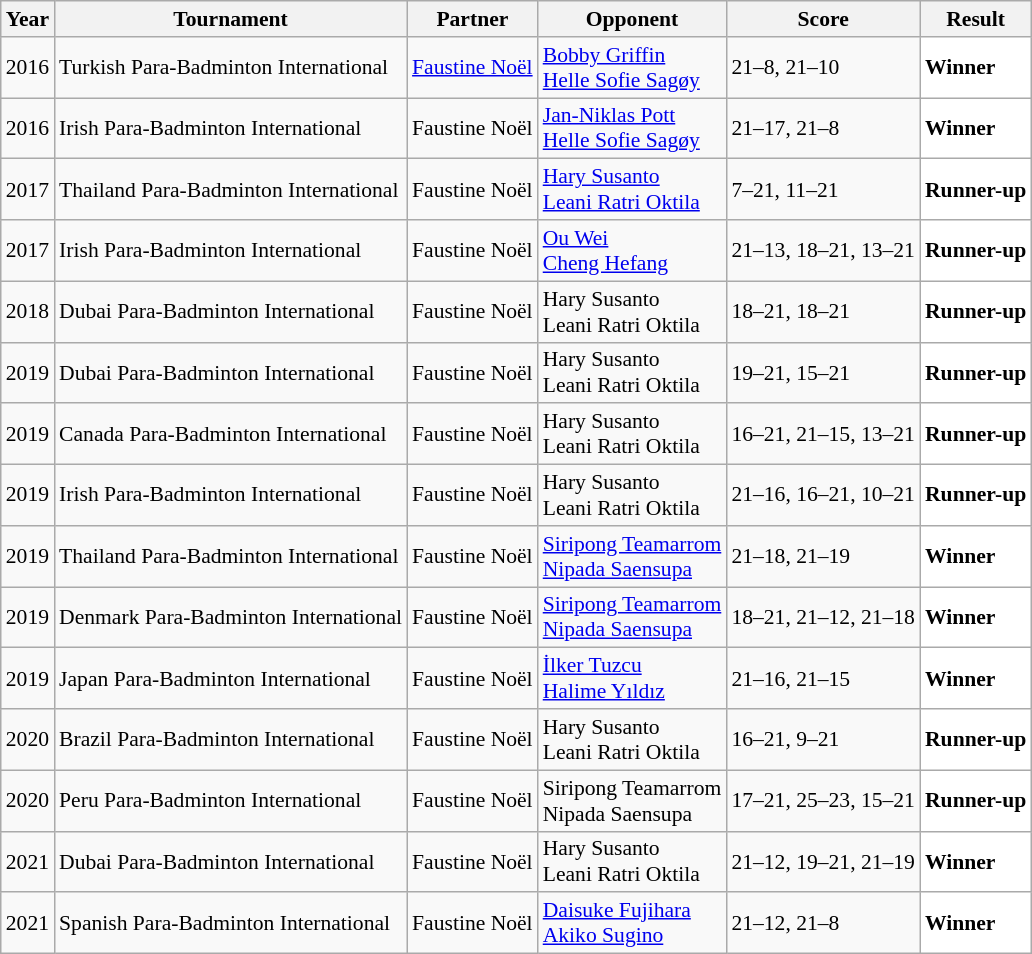<table class="sortable wikitable" style="font-size: 90%;">
<tr>
<th>Year</th>
<th>Tournament</th>
<th>Partner</th>
<th>Opponent</th>
<th>Score</th>
<th>Result</th>
</tr>
<tr>
<td align="center">2016</td>
<td align="left">Turkish Para-Badminton International</td>
<td align="left"> <a href='#'>Faustine Noël</a></td>
<td align="left"> <a href='#'>Bobby Griffin</a><br> <a href='#'>Helle Sofie Sagøy</a></td>
<td align="left">21–8, 21–10</td>
<td style="text-align:left; background:white"> <strong>Winner</strong></td>
</tr>
<tr>
<td align="center">2016</td>
<td align="left">Irish Para-Badminton International</td>
<td align="left"> Faustine Noël</td>
<td align="left"> <a href='#'>Jan-Niklas Pott</a><br> <a href='#'>Helle Sofie Sagøy</a></td>
<td align="left">21–17, 21–8</td>
<td style="text-align:left; background:white"> <strong>Winner</strong></td>
</tr>
<tr>
<td align="center">2017</td>
<td align="left">Thailand Para-Badminton International</td>
<td align="left"> Faustine Noël</td>
<td align="left"> <a href='#'>Hary Susanto</a><br> <a href='#'>Leani Ratri Oktila</a></td>
<td align="left">7–21, 11–21</td>
<td style="text-align:left; background:white"> <strong>Runner-up</strong></td>
</tr>
<tr>
<td align="center">2017</td>
<td align="left">Irish Para-Badminton International</td>
<td align="left"> Faustine Noël</td>
<td align="left"> <a href='#'>Ou Wei</a><br> <a href='#'>Cheng Hefang</a></td>
<td align="left">21–13, 18–21, 13–21</td>
<td style="text-align:left; background:white"> <strong>Runner-up</strong></td>
</tr>
<tr>
<td align="center">2018</td>
<td align="left">Dubai Para-Badminton International</td>
<td align="left"> Faustine Noël</td>
<td align="left"> Hary Susanto<br> Leani Ratri Oktila</td>
<td align="left">18–21, 18–21</td>
<td style="text-align:left; background:white"> <strong>Runner-up</strong></td>
</tr>
<tr>
<td align="center">2019</td>
<td align="left">Dubai Para-Badminton International</td>
<td align="left"> Faustine Noël</td>
<td align="left"> Hary Susanto<br> Leani Ratri Oktila</td>
<td align="left">19–21, 15–21</td>
<td style="text-align:left; background:white"> <strong>Runner-up</strong></td>
</tr>
<tr>
<td align="center">2019</td>
<td align="left">Canada Para-Badminton International</td>
<td align="left"> Faustine Noël</td>
<td align="left"> Hary Susanto<br> Leani Ratri Oktila</td>
<td align="left">16–21, 21–15, 13–21</td>
<td style="text-align:left; background:white"> <strong>Runner-up</strong></td>
</tr>
<tr>
<td align="center">2019</td>
<td align="left">Irish Para-Badminton International</td>
<td align="left"> Faustine Noël</td>
<td align="left"> Hary Susanto<br> Leani Ratri Oktila</td>
<td align="left">21–16, 16–21, 10–21</td>
<td style="text-align:left; background:white"> <strong>Runner-up</strong></td>
</tr>
<tr>
<td align="center">2019</td>
<td align="left">Thailand Para-Badminton International</td>
<td align="left"> Faustine Noël</td>
<td align="left"> <a href='#'>Siripong Teamarrom</a><br> <a href='#'>Nipada Saensupa</a></td>
<td align="left">21–18, 21–19</td>
<td style="text-align:left; background:white"> <strong>Winner</strong></td>
</tr>
<tr>
<td align="center">2019</td>
<td align="left">Denmark Para-Badminton International</td>
<td align="left"> Faustine Noël</td>
<td align="left"> <a href='#'>Siripong Teamarrom</a><br> <a href='#'>Nipada Saensupa</a></td>
<td align="left">18–21, 21–12, 21–18</td>
<td style="text-align:left; background:white"> <strong>Winner</strong></td>
</tr>
<tr>
<td align="center">2019</td>
<td align="left">Japan Para-Badminton International</td>
<td align="left"> Faustine Noël</td>
<td align="left"> <a href='#'>İlker Tuzcu</a><br> <a href='#'>Halime Yıldız</a></td>
<td align="left">21–16, 21–15</td>
<td style="text-align:left; background:white"> <strong>Winner</strong></td>
</tr>
<tr>
<td align="center">2020</td>
<td align="left">Brazil Para-Badminton International</td>
<td align="left"> Faustine Noël</td>
<td align="left"> Hary Susanto<br> Leani Ratri Oktila</td>
<td align="left">16–21, 9–21</td>
<td style="text-align:left; background:white"> <strong>Runner-up</strong></td>
</tr>
<tr>
<td align="center">2020</td>
<td align="left">Peru Para-Badminton International</td>
<td align="left"> Faustine Noël</td>
<td align="left"> Siripong Teamarrom<br> Nipada Saensupa</td>
<td align="left">17–21, 25–23, 15–21</td>
<td style="text-align:left; background:white"> <strong>Runner-up</strong></td>
</tr>
<tr>
<td align="center">2021</td>
<td align="left">Dubai Para-Badminton International</td>
<td align="left"> Faustine Noël</td>
<td align="left"> Hary Susanto<br> Leani Ratri Oktila</td>
<td align="left">21–12, 19–21, 21–19</td>
<td style="text-align:left; background:white"> <strong>Winner</strong></td>
</tr>
<tr>
<td align="center">2021</td>
<td align="left">Spanish Para-Badminton International</td>
<td align="left"> Faustine Noël</td>
<td align="left"> <a href='#'>Daisuke Fujihara</a><br> <a href='#'>Akiko Sugino</a></td>
<td align="left">21–12, 21–8</td>
<td style="text-align:left; background:white"> <strong>Winner</strong></td>
</tr>
</table>
